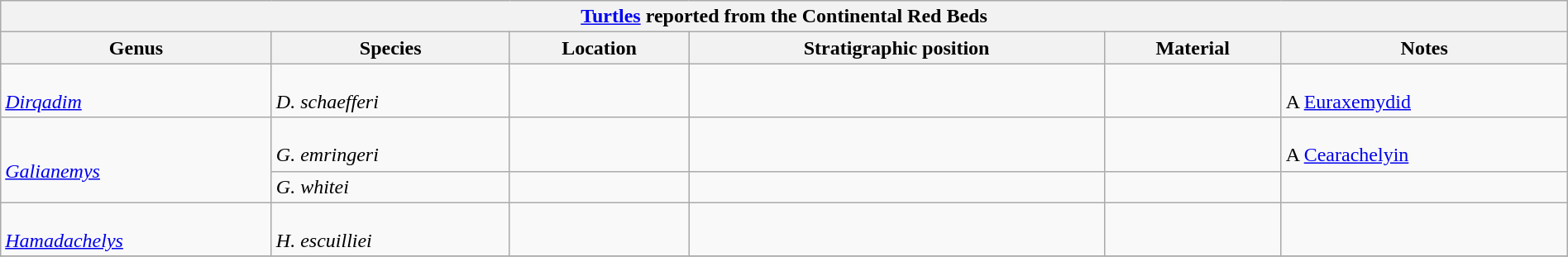<table class="wikitable" align="center" width="100%">
<tr>
<th colspan="7" align="center"><a href='#'>Turtles</a> reported from the Continental Red Beds</th>
</tr>
<tr>
<th>Genus</th>
<th>Species</th>
<th>Location</th>
<th>Stratigraphic position</th>
<th>Material</th>
<th>Notes<br></th>
</tr>
<tr>
<td><br><em><a href='#'>Dirqadim</a></em></td>
<td><br><em>D. schaefferi</em></td>
<td></td>
<td></td>
<td></td>
<td><br>A <a href='#'>Euraxemydid</a>
</td>
</tr>
<tr>
<td rowspan="2"><br><em><a href='#'>Galianemys</a></em></td>
<td><br><em>G. emringeri</em></td>
<td></td>
<td></td>
<td></td>
<td><br>A <a href='#'>Cearachelyin</a></td>
</tr>
<tr>
<td><em>G. whitei</em></td>
<td></td>
<td></td>
<td></td>
<td></td>
</tr>
<tr>
<td><br><em><a href='#'>Hamadachelys</a></em></td>
<td><br><em>H. escuilliei</em></td>
<td></td>
<td></td>
<td></td>
<td></td>
</tr>
<tr>
</tr>
</table>
